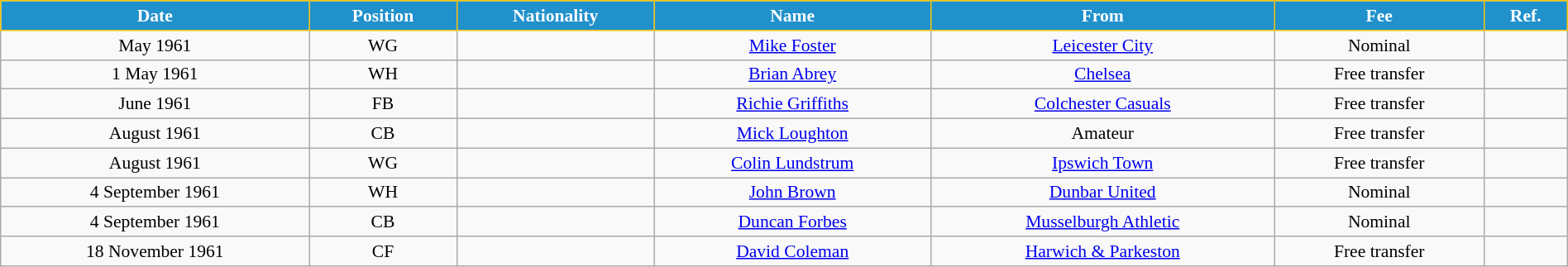<table class="wikitable" style="text-align:center; font-size:90%; width:100%;">
<tr>
<th style="background:#2191CC; color:white; border:1px solid #F7C408; text-align:center;">Date</th>
<th style="background:#2191CC; color:white; border:1px solid #F7C408; text-align:center;">Position</th>
<th style="background:#2191CC; color:white; border:1px solid #F7C408; text-align:center;">Nationality</th>
<th style="background:#2191CC; color:white; border:1px solid #F7C408; text-align:center;">Name</th>
<th style="background:#2191CC; color:white; border:1px solid #F7C408; text-align:center;">From</th>
<th style="background:#2191CC; color:white; border:1px solid #F7C408; text-align:center;">Fee</th>
<th style="background:#2191CC; color:white; border:1px solid #F7C408; text-align:center;">Ref.</th>
</tr>
<tr>
<td>May 1961</td>
<td>WG</td>
<td></td>
<td><a href='#'>Mike Foster</a></td>
<td> <a href='#'>Leicester City</a></td>
<td>Nominal</td>
<td></td>
</tr>
<tr>
<td>1 May 1961</td>
<td>WH</td>
<td></td>
<td><a href='#'>Brian Abrey</a></td>
<td> <a href='#'>Chelsea</a></td>
<td>Free transfer</td>
<td></td>
</tr>
<tr>
<td>June 1961</td>
<td>FB</td>
<td></td>
<td><a href='#'>Richie Griffiths</a></td>
<td> <a href='#'>Colchester Casuals</a></td>
<td>Free transfer</td>
<td></td>
</tr>
<tr>
<td>August 1961</td>
<td>CB</td>
<td></td>
<td><a href='#'>Mick Loughton</a></td>
<td>Amateur</td>
<td>Free transfer</td>
<td></td>
</tr>
<tr>
<td>August 1961</td>
<td>WG</td>
<td></td>
<td><a href='#'>Colin Lundstrum</a></td>
<td> <a href='#'>Ipswich Town</a></td>
<td>Free transfer</td>
<td></td>
</tr>
<tr>
<td>4 September 1961</td>
<td>WH</td>
<td></td>
<td><a href='#'>John Brown</a></td>
<td> <a href='#'>Dunbar United</a></td>
<td>Nominal</td>
<td></td>
</tr>
<tr>
<td>4 September 1961</td>
<td>CB</td>
<td></td>
<td><a href='#'>Duncan Forbes</a></td>
<td> <a href='#'>Musselburgh Athletic</a></td>
<td>Nominal</td>
<td></td>
</tr>
<tr>
<td>18 November 1961</td>
<td>CF</td>
<td></td>
<td><a href='#'>David Coleman</a></td>
<td> <a href='#'>Harwich & Parkeston</a></td>
<td>Free transfer</td>
<td></td>
</tr>
</table>
